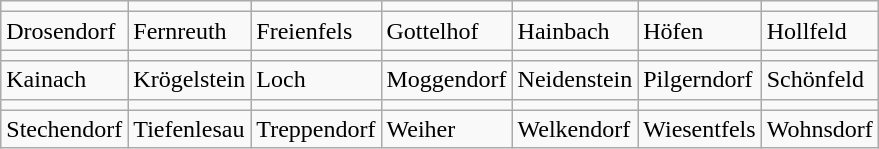<table class="wikitable">
<tr>
<td></td>
<td></td>
<td></td>
<td></td>
<td></td>
<td></td>
<td></td>
</tr>
<tr>
<td>Drosendorf</td>
<td>Fernreuth</td>
<td>Freienfels</td>
<td>Gottelhof</td>
<td>Hainbach</td>
<td>Höfen</td>
<td>Hollfeld</td>
</tr>
<tr>
<td></td>
<td></td>
<td></td>
<td></td>
<td></td>
<td></td>
<td></td>
</tr>
<tr>
<td>Kainach</td>
<td>Krögelstein</td>
<td>Loch</td>
<td>Moggendorf</td>
<td>Neidenstein</td>
<td>Pilgerndorf</td>
<td>Schönfeld</td>
</tr>
<tr>
<td></td>
<td></td>
<td></td>
<td></td>
<td></td>
<td></td>
<td></td>
</tr>
<tr>
<td>Stechendorf</td>
<td>Tiefenlesau</td>
<td>Treppendorf</td>
<td>Weiher</td>
<td>Welkendorf</td>
<td>Wiesentfels</td>
<td>Wohnsdorf</td>
</tr>
</table>
